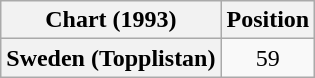<table class="wikitable plainrowheaders" style="text-align:center">
<tr>
<th>Chart (1993)</th>
<th>Position</th>
</tr>
<tr>
<th scope="row">Sweden (Topplistan)</th>
<td>59</td>
</tr>
</table>
